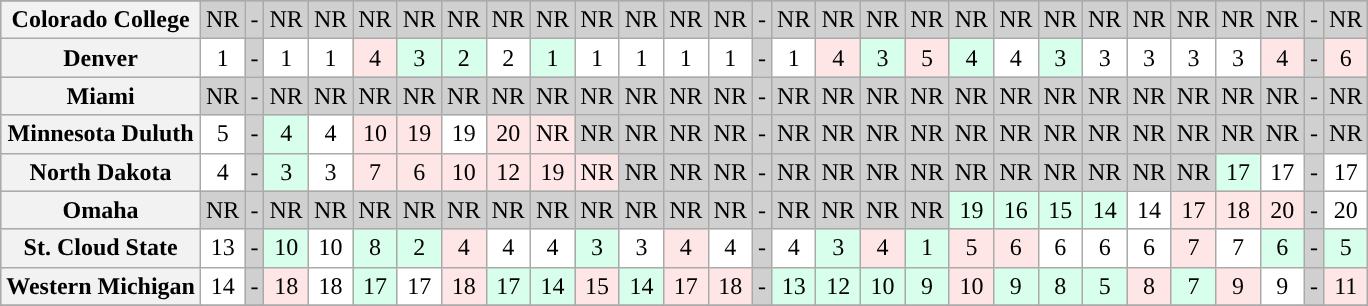<table class="wikitable sortable" style="text-align: center;">
<tr>
</tr>
<tr bgcolor=d0d0d0>
<th>Colorado College</th>
<td>NR</td>
<td>-</td>
<td>NR</td>
<td>NR</td>
<td>NR</td>
<td>NR</td>
<td>NR</td>
<td>NR</td>
<td>NR</td>
<td>NR</td>
<td>NR</td>
<td>NR</td>
<td>NR</td>
<td>-</td>
<td>NR</td>
<td>NR</td>
<td>NR</td>
<td>NR</td>
<td>NR</td>
<td>NR</td>
<td>NR</td>
<td>NR</td>
<td>NR</td>
<td>NR</td>
<td>NR</td>
<td>NR</td>
<td>-</td>
<td>NR</td>
</tr>
<tr bgcolor=d0d0d0>
<th>Denver</th>
<td bgcolor=ffffff>1</td>
<td>-</td>
<td bgcolor=ffffff>1</td>
<td bgcolor=ffffff>1</td>
<td bgcolor=FFE6E6>4</td>
<td bgcolor=D8FFEB>3</td>
<td bgcolor=D8FFEB>2</td>
<td bgcolor=ffffff>2</td>
<td bgcolor=D8FFEB>1</td>
<td bgcolor=ffffff>1</td>
<td bgcolor=ffffff>1</td>
<td bgcolor=ffffff>1</td>
<td bgcolor=ffffff>1</td>
<td>-</td>
<td bgcolor=ffffff>1</td>
<td bgcolor=FFE6E6>4</td>
<td bgcolor=D8FFEB>3</td>
<td bgcolor=FFE6E6>5</td>
<td bgcolor=D8FFEB>4</td>
<td bgcolor=ffffff>4</td>
<td bgcolor=D8FFEB>3</td>
<td bgcolor=ffffff>3</td>
<td bgcolor=ffffff>3</td>
<td bgcolor=ffffff>3</td>
<td bgcolor=ffffff>3</td>
<td bgcolor=FFE6E6>4</td>
<td>-</td>
<td bgcolor=FFE6E6>6</td>
</tr>
<tr bgcolor=d0d0d0>
<th>Miami</th>
<td>NR</td>
<td>-</td>
<td>NR</td>
<td>NR</td>
<td>NR</td>
<td>NR</td>
<td>NR</td>
<td>NR</td>
<td>NR</td>
<td>NR</td>
<td>NR</td>
<td>NR</td>
<td>NR</td>
<td>-</td>
<td>NR</td>
<td>NR</td>
<td>NR</td>
<td>NR</td>
<td>NR</td>
<td>NR</td>
<td>NR</td>
<td>NR</td>
<td>NR</td>
<td>NR</td>
<td>NR</td>
<td>NR</td>
<td>-</td>
<td>NR</td>
</tr>
<tr bgcolor=d0d0d0>
<th>Minnesota Duluth</th>
<td bgcolor=ffffff>5</td>
<td>-</td>
<td bgcolor=D8FFEB>4</td>
<td bgcolor=ffffff>4</td>
<td bgcolor=FFE6E6>10</td>
<td bgcolor=FFE6E6>19</td>
<td bgcolor=ffffff>19</td>
<td bgcolor=FFE6E6>20</td>
<td bgcolor=FFE6E6>NR</td>
<td>NR</td>
<td>NR</td>
<td>NR</td>
<td>NR</td>
<td>-</td>
<td>NR</td>
<td>NR</td>
<td>NR</td>
<td>NR</td>
<td>NR</td>
<td>NR</td>
<td>NR</td>
<td>NR</td>
<td>NR</td>
<td>NR</td>
<td>NR</td>
<td>NR</td>
<td>-</td>
<td>NR</td>
</tr>
<tr bgcolor=d0d0d0>
<th>North Dakota</th>
<td bgcolor=ffffff>4</td>
<td>-</td>
<td bgcolor=D8FFEB>3</td>
<td bgcolor=ffffff>3</td>
<td bgcolor=FFE6E6>7</td>
<td bgcolor=FFE6E6>6</td>
<td bgcolor=FFE6E6>10</td>
<td bgcolor=FFE6E6>12</td>
<td bgcolor=FFE6E6>19</td>
<td bgcolor=FFE6E6>NR</td>
<td>NR</td>
<td>NR</td>
<td>NR</td>
<td>-</td>
<td>NR</td>
<td>NR</td>
<td>NR</td>
<td>NR</td>
<td>NR</td>
<td>NR</td>
<td>NR</td>
<td>NR</td>
<td>NR</td>
<td>NR</td>
<td bgcolor=D8FFEB>17</td>
<td bgcolor=ffffff>17</td>
<td>-</td>
<td bgcolor=ffffff>17</td>
</tr>
<tr bgcolor=d0d0d0>
<th>Omaha</th>
<td>NR</td>
<td>-</td>
<td>NR</td>
<td>NR</td>
<td>NR</td>
<td>NR</td>
<td>NR</td>
<td>NR</td>
<td>NR</td>
<td>NR</td>
<td>NR</td>
<td>NR</td>
<td>NR</td>
<td>-</td>
<td>NR</td>
<td>NR</td>
<td>NR</td>
<td>NR</td>
<td bgcolor=D8FFEB>19</td>
<td bgcolor=D8FFEB>16</td>
<td bgcolor=D8FFEB>15</td>
<td bgcolor=D8FFEB>14</td>
<td bgcolor=ffffff>14</td>
<td bgcolor=FFE6E6>17</td>
<td bgcolor=FFE6E6>18</td>
<td bgcolor=FFE6E6>20</td>
<td>-</td>
<td bgcolor=ffffff>20</td>
</tr>
<tr bgcolor=d0d0d0>
<th>St. Cloud State</th>
<td bgcolor=ffffff>13</td>
<td>-</td>
<td bgcolor=D8FFEB>10</td>
<td bgcolor=ffffff>10</td>
<td bgcolor=D8FFEB>8</td>
<td bgcolor=D8FFEB>2</td>
<td bgcolor=FFE6E6>4</td>
<td bgcolor=ffffff>4</td>
<td bgcolor=ffffff>4</td>
<td bgcolor=D8FFEB>3</td>
<td bgcolor=ffffff>3</td>
<td bgcolor=FFE6E6>4</td>
<td bgcolor=ffffff>4</td>
<td>-</td>
<td bgcolor=ffffff>4</td>
<td bgcolor=D8FFEB>3</td>
<td bgcolor=FFE6E6>4</td>
<td bgcolor=D8FFEB>1</td>
<td bgcolor=FFE6E6>5</td>
<td bgcolor=FFE6E6>6</td>
<td bgcolor=ffffff>6</td>
<td bgcolor=ffffff>6</td>
<td bgcolor=ffffff>6</td>
<td bgcolor=FFE6E6>7</td>
<td bgcolor=ffffff>7</td>
<td bgcolor=D8FFEB>6</td>
<td>-</td>
<td bgcolor=D8FFEB>5</td>
</tr>
<tr bgcolor=d0d0d0>
<th>Western Michigan</th>
<td bgcolor=ffffff>14</td>
<td>-</td>
<td bgcolor=FFE6E6>18</td>
<td bgcolor=ffffff>18</td>
<td bgcolor=D8FFEB>17</td>
<td bgcolor=ffffff>17</td>
<td bgcolor=FFE6E6>18</td>
<td bgcolor=D8FFEB>17</td>
<td bgcolor=D8FFEB>14</td>
<td bgcolor=FFE6E6>15</td>
<td bgcolor=D8FFEB>14</td>
<td bgcolor=FFE6E6>17</td>
<td bgcolor=FFE6E6>18</td>
<td>-</td>
<td bgcolor=D8FFEB>13</td>
<td bgcolor=D8FFEB>12</td>
<td bgcolor=D8FFEB>10</td>
<td bgcolor=D8FFEB>9</td>
<td bgcolor=FFE6E6>10</td>
<td bgcolor=D8FFEB>9</td>
<td bgcolor=D8FFEB>8</td>
<td bgcolor=D8FFEB>5</td>
<td bgcolor=FFE6E6>8</td>
<td bgcolor=D8FFEB>7</td>
<td bgcolor=FFE6E6>9</td>
<td bgcolor=ffffff>9</td>
<td>-</td>
<td bgcolor=FFE6E6>11</td>
</tr>
<tr>
</tr>
</table>
